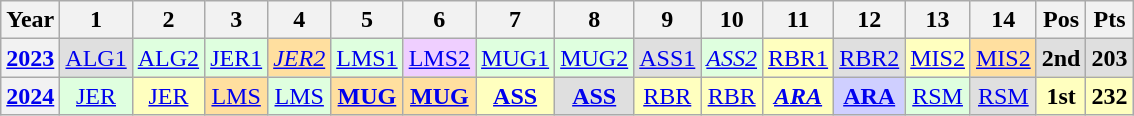<table class="wikitable" style="text-align:center;">
<tr>
<th>Year</th>
<th>1</th>
<th>2</th>
<th>3</th>
<th>4</th>
<th>5</th>
<th>6</th>
<th>7</th>
<th>8</th>
<th>9</th>
<th>10</th>
<th>11</th>
<th>12</th>
<th>13</th>
<th>14</th>
<th>Pos</th>
<th>Pts</th>
</tr>
<tr>
<th><a href='#'>2023</a></th>
<td style="background:#DFDFDF;"><a href='#'>ALG1</a><br></td>
<td style="background:#DFFFDF;"><a href='#'>ALG2</a><br></td>
<td style="background:#DFFFDF;"><a href='#'>JER1</a><br></td>
<td style="background:#FFDF9F;"><em><a href='#'>JER2</a></em><br></td>
<td style="background:#DFFFDF;"><a href='#'>LMS1</a><br></td>
<td style="background:#EFCFFF;"><a href='#'>LMS2</a><br></td>
<td style="background:#DFFFDF;"><a href='#'>MUG1</a><br></td>
<td style="background:#DFFFDF;"><a href='#'>MUG2</a><br></td>
<td style="background:#DFDFDF;"><a href='#'>ASS1</a><br></td>
<td style="background:#DFFFDF;"><em><a href='#'>ASS2</a></em><br></td>
<td style="background:#FFFFBF;"><a href='#'>RBR1</a><br></td>
<td style="background:#DFDFDF;"><a href='#'>RBR2</a><br></td>
<td style="background:#FFFFBF;"><a href='#'>MIS2</a><br></td>
<td style="background:#FFDF9F;"><a href='#'>MIS2</a><br></td>
<th style="background:#DFDFDF;">2nd</th>
<th style="background:#DFDFDF;">203</th>
</tr>
<tr>
<th><a href='#'>2024</a></th>
<td style="background:#DFFFDF;"><a href='#'>JER</a><br></td>
<td style="background:#FFFFBF;"><a href='#'>JER</a><br></td>
<td style="background:#FFDF9F;"><a href='#'>LMS</a><br></td>
<td style="background:#DFFFDF;"><a href='#'>LMS</a><br></td>
<td style="background:#FFDF9F;"><strong><a href='#'>MUG</a></strong><br></td>
<td style="background:#FFDF9F;"><strong><a href='#'>MUG</a></strong><br></td>
<td style="background:#FFFFBF;"><strong><a href='#'>ASS</a></strong><br></td>
<td style="background:#DFDFDF;"><strong><a href='#'>ASS</a></strong><br></td>
<td style="background:#FFFFBF;"><a href='#'>RBR</a><br></td>
<td style="background:#FFFFBF;"><a href='#'>RBR</a><br></td>
<td style="background:#FFFFBF;"><strong><em><a href='#'>ARA</a></em></strong><br></td>
<td style="background:#CFCFFF;"><strong><a href='#'>ARA</a></strong><br></td>
<td style="background:#DFFFDF;"><a href='#'>RSM</a><br></td>
<td style="background:#DFDFDF;"><a href='#'>RSM</a><br></td>
<th style="background:#FFFFBF;">1st</th>
<th style="background:#FFFFBF;">232</th>
</tr>
</table>
